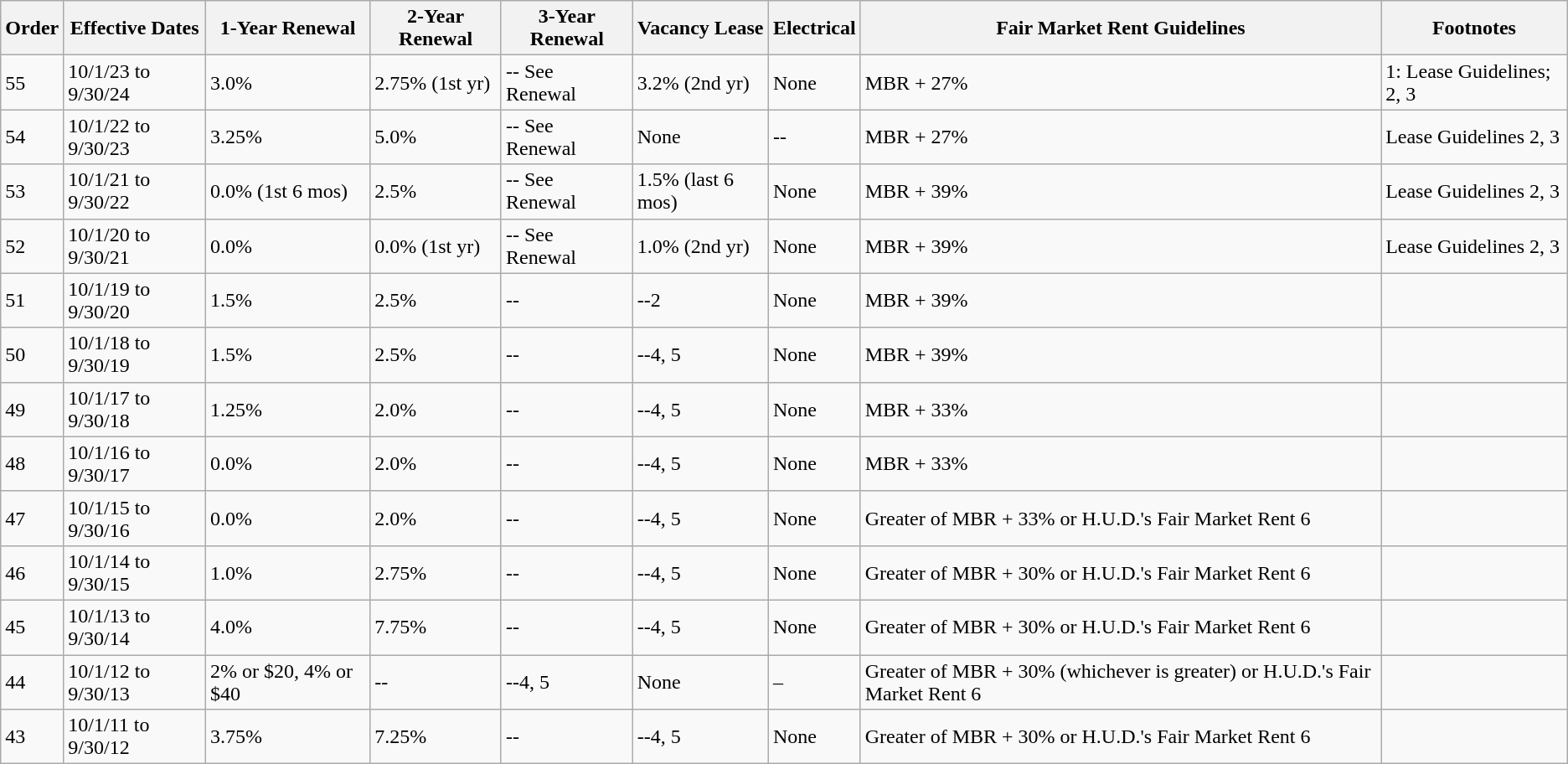<table class="wikitable">
<tr>
<th>Order</th>
<th>Effective Dates</th>
<th>1‑Year Renewal</th>
<th>2‑Year Renewal</th>
<th>3‑Year Renewal</th>
<th>Vacancy Lease</th>
<th>Electrical</th>
<th>Fair Market Rent Guidelines</th>
<th>Footnotes</th>
</tr>
<tr>
<td>55</td>
<td>10/1/23 to 9/30/24</td>
<td>3.0%</td>
<td>2.75% (1st yr)</td>
<td>-- See Renewal</td>
<td>3.2% (2nd yr)</td>
<td>None</td>
<td>MBR + 27%</td>
<td>1: Lease Guidelines; 2, 3</td>
</tr>
<tr>
<td>54</td>
<td>10/1/22 to 9/30/23</td>
<td>3.25%</td>
<td>5.0%</td>
<td>-- See Renewal</td>
<td>None</td>
<td>--</td>
<td>MBR + 27%</td>
<td>Lease Guidelines 2, 3</td>
</tr>
<tr>
<td>53</td>
<td>10/1/21 to 9/30/22</td>
<td>0.0% (1st 6 mos)</td>
<td>2.5%</td>
<td>-- See Renewal</td>
<td>1.5% (last 6 mos)</td>
<td>None</td>
<td>MBR + 39%</td>
<td>Lease Guidelines 2, 3</td>
</tr>
<tr>
<td>52</td>
<td>10/1/20 to 9/30/21</td>
<td>0.0%</td>
<td>0.0% (1st yr)</td>
<td>-- See Renewal</td>
<td>1.0% (2nd yr)</td>
<td>None</td>
<td>MBR + 39%</td>
<td>Lease Guidelines 2, 3</td>
</tr>
<tr>
<td>51</td>
<td>10/1/19 to 9/30/20</td>
<td>1.5%</td>
<td>2.5%</td>
<td>--</td>
<td>--2</td>
<td>None</td>
<td>MBR + 39%</td>
<td></td>
</tr>
<tr>
<td>50</td>
<td>10/1/18 to 9/30/19</td>
<td>1.5%</td>
<td>2.5%</td>
<td>--</td>
<td>--4, 5</td>
<td>None</td>
<td>MBR + 39%</td>
<td></td>
</tr>
<tr>
<td>49</td>
<td>10/1/17 to 9/30/18</td>
<td>1.25%</td>
<td>2.0%</td>
<td>--</td>
<td>--4, 5</td>
<td>None</td>
<td>MBR + 33%</td>
<td></td>
</tr>
<tr>
<td>48</td>
<td>10/1/16 to 9/30/17</td>
<td>0.0%</td>
<td>2.0%</td>
<td>--</td>
<td>--4, 5</td>
<td>None</td>
<td>MBR + 33%</td>
<td></td>
</tr>
<tr>
<td>47</td>
<td>10/1/15 to 9/30/16</td>
<td>0.0%</td>
<td>2.0%</td>
<td>--</td>
<td>--4, 5</td>
<td>None</td>
<td>Greater of MBR + 33% or H.U.D.'s Fair Market Rent 6</td>
<td></td>
</tr>
<tr>
<td>46</td>
<td>10/1/14 to 9/30/15</td>
<td>1.0%</td>
<td>2.75%</td>
<td>--</td>
<td>--4, 5</td>
<td>None</td>
<td>Greater of MBR + 30% or H.U.D.'s Fair Market Rent 6</td>
<td></td>
</tr>
<tr>
<td>45</td>
<td>10/1/13 to 9/30/14</td>
<td>4.0%</td>
<td>7.75%</td>
<td>--</td>
<td>--4, 5</td>
<td>None</td>
<td>Greater of MBR + 30% or H.U.D.'s Fair Market Rent 6</td>
<td></td>
</tr>
<tr>
<td>44</td>
<td>10/1/12 to 9/30/13</td>
<td>2% or $20, 4% or $40</td>
<td>--</td>
<td>--4, 5</td>
<td>None</td>
<td>–</td>
<td>Greater of MBR + 30% (whichever is greater) or H.U.D.'s Fair Market Rent 6</td>
<td></td>
</tr>
<tr>
<td>43</td>
<td>10/1/11 to 9/30/12</td>
<td>3.75%</td>
<td>7.25%</td>
<td>--</td>
<td>--4, 5</td>
<td>None</td>
<td>Greater of MBR + 30% or H.U.D.'s Fair Market Rent 6</td>
<td></td>
</tr>
</table>
